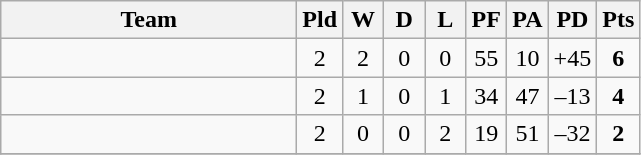<table class="wikitable" style="text-align:center;">
<tr>
<th width=190>Team</th>
<th width=20 abbr="Played">Pld</th>
<th width=20 abbr="Won">W</th>
<th width=20 abbr="Drawn">D</th>
<th width=20 abbr="Lost">L</th>
<th width=20 abbr="Points for">PF</th>
<th width=20 abbr="Points against">PA</th>
<th width=25 abbr="Points difference">PD</th>
<th width=20 abbr="Points">Pts</th>
</tr>
<tr>
<td align=left></td>
<td>2</td>
<td>2</td>
<td>0</td>
<td>0</td>
<td>55</td>
<td>10</td>
<td>+45</td>
<td><strong>6</strong></td>
</tr>
<tr>
<td align=left></td>
<td>2</td>
<td>1</td>
<td>0</td>
<td>1</td>
<td>34</td>
<td>47</td>
<td>–13</td>
<td><strong>4</strong></td>
</tr>
<tr>
<td align=left></td>
<td>2</td>
<td>0</td>
<td>0</td>
<td>2</td>
<td>19</td>
<td>51</td>
<td>–32</td>
<td><strong>2</strong></td>
</tr>
<tr>
</tr>
</table>
